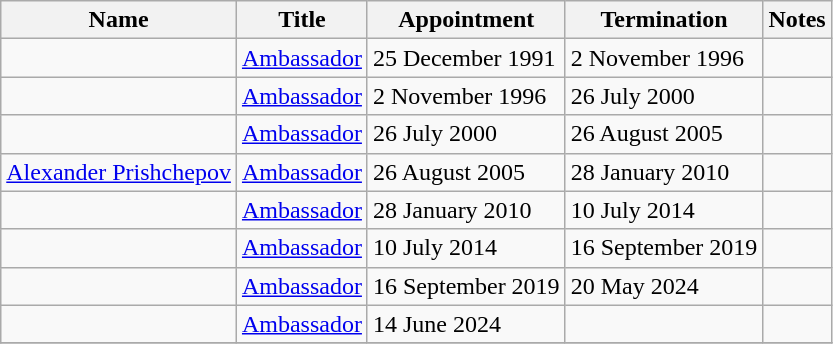<table class="wikitable">
<tr valign="middle">
<th>Name</th>
<th>Title</th>
<th>Appointment</th>
<th>Termination</th>
<th>Notes</th>
</tr>
<tr>
<td></td>
<td><a href='#'>Ambassador</a></td>
<td>25 December 1991</td>
<td>2 November 1996</td>
<td></td>
</tr>
<tr>
<td></td>
<td><a href='#'>Ambassador</a></td>
<td>2 November 1996</td>
<td>26 July 2000</td>
<td></td>
</tr>
<tr>
<td></td>
<td><a href='#'>Ambassador</a></td>
<td>26 July 2000</td>
<td>26 August 2005</td>
<td></td>
</tr>
<tr>
<td><a href='#'>Alexander Prishchepov</a></td>
<td><a href='#'>Ambassador</a></td>
<td>26 August 2005</td>
<td>28 January 2010</td>
<td></td>
</tr>
<tr>
<td></td>
<td><a href='#'>Ambassador</a></td>
<td>28 January 2010</td>
<td>10 July 2014</td>
<td></td>
</tr>
<tr>
<td></td>
<td><a href='#'>Ambassador</a></td>
<td>10 July 2014</td>
<td>16 September 2019</td>
<td></td>
</tr>
<tr>
<td></td>
<td><a href='#'>Ambassador</a></td>
<td>16 September 2019</td>
<td>20 May 2024</td>
<td></td>
</tr>
<tr>
<td></td>
<td><a href='#'>Ambassador</a></td>
<td>14 June 2024</td>
<td></td>
<td></td>
</tr>
<tr>
</tr>
</table>
